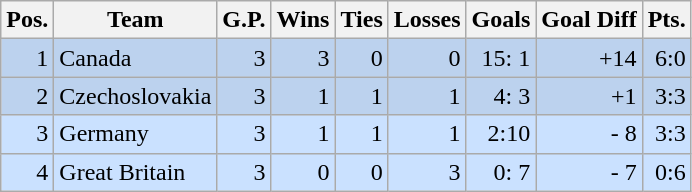<table class="wikitable">
<tr>
<th>Pos.</th>
<th>Team</th>
<th>G.P.</th>
<th>Wins</th>
<th>Ties</th>
<th>Losses</th>
<th>Goals</th>
<th>Goal Diff</th>
<th>Pts.</th>
</tr>
<tr bgcolor="#BCD2EE" align="right">
<td>1</td>
<td align="left"> Canada</td>
<td>3</td>
<td>3</td>
<td>0</td>
<td>0</td>
<td>15: 1</td>
<td>+14</td>
<td>6:0</td>
</tr>
<tr bgcolor="#BCD2EE" align="right">
<td>2</td>
<td align="left"> Czechoslovakia</td>
<td>3</td>
<td>1</td>
<td>1</td>
<td>1</td>
<td>4: 3</td>
<td>+1</td>
<td>3:3</td>
</tr>
<tr bgcolor="#CAE1FF" align="right">
<td>3</td>
<td align="left"> Germany</td>
<td>3</td>
<td>1</td>
<td>1</td>
<td>1</td>
<td>2:10</td>
<td>- 8</td>
<td>3:3</td>
</tr>
<tr bgcolor="#CAE1FF" align="right">
<td>4</td>
<td align="left"> Great Britain</td>
<td>3</td>
<td>0</td>
<td>0</td>
<td>3</td>
<td>0: 7</td>
<td>- 7</td>
<td>0:6</td>
</tr>
</table>
